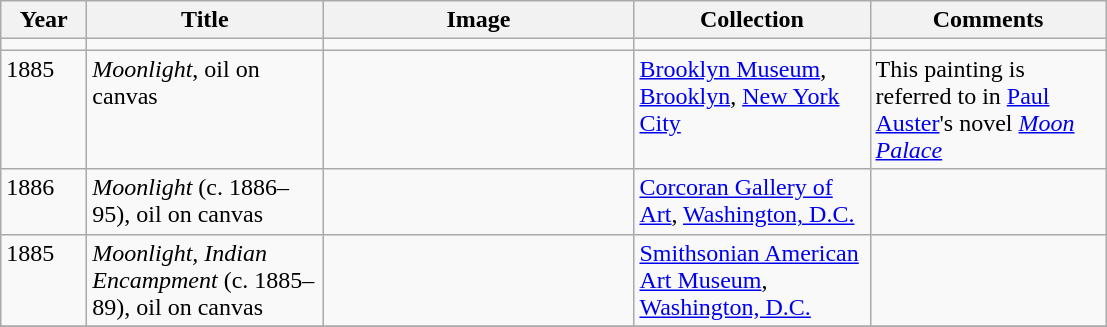<table class="wikitable sortable">
<tr>
<th scope="col" width="50">Year</th>
<th scope="col" width="150">Title</th>
<th scope="col" width="200">Image</th>
<th scope="col" width="150">Collection</th>
<th scope="col" width="150">Comments</th>
</tr>
<tr valign="top">
<td></td>
<td></td>
<td></td>
<td></td>
<td></td>
</tr>
<tr valign="top">
<td>1885</td>
<td><em>Moonlight</em>, oil on canvas</td>
<td></td>
<td><a href='#'>Brooklyn Museum</a>, <a href='#'>Brooklyn</a>, <a href='#'>New York City</a></td>
<td>This painting is referred to in <a href='#'>Paul Auster</a>'s novel <em><a href='#'>Moon Palace</a></em></td>
</tr>
<tr valign="top">
<td>1886</td>
<td><em>Moonlight</em> (c. 1886–95), oil on canvas</td>
<td></td>
<td><a href='#'>Corcoran Gallery of Art</a>, <a href='#'>Washington, D.C.</a></td>
<td></td>
</tr>
<tr valign="top">
<td>1885</td>
<td><em>Moonlight, Indian Encampment</em> (c. 1885–89), oil on canvas</td>
<td></td>
<td><a href='#'>Smithsonian American Art Museum</a>, <a href='#'>Washington, D.C.</a></td>
<td></td>
</tr>
<tr valign="top">
</tr>
<tr>
</tr>
</table>
